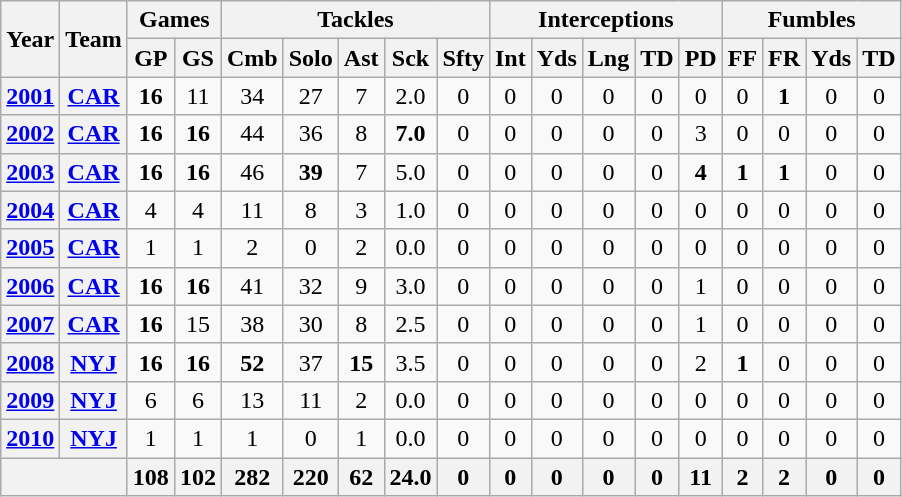<table class= "wikitable" style="text-align: center;">
<tr>
<th rowspan="2">Year</th>
<th rowspan="2">Team</th>
<th colspan="2">Games</th>
<th colspan="5">Tackles</th>
<th colspan="5">Interceptions</th>
<th colspan="5">Fumbles</th>
</tr>
<tr>
<th>GP</th>
<th>GS</th>
<th>Cmb</th>
<th>Solo</th>
<th>Ast</th>
<th>Sck</th>
<th>Sfty</th>
<th>Int</th>
<th>Yds</th>
<th>Lng</th>
<th>TD</th>
<th>PD</th>
<th>FF</th>
<th>FR</th>
<th>Yds</th>
<th>TD</th>
</tr>
<tr>
<th><a href='#'>2001</a></th>
<th><a href='#'>CAR</a></th>
<td><strong>16</strong></td>
<td>11</td>
<td>34</td>
<td>27</td>
<td>7</td>
<td>2.0</td>
<td>0</td>
<td>0</td>
<td>0</td>
<td>0</td>
<td>0</td>
<td>0</td>
<td>0</td>
<td><strong>1</strong></td>
<td>0</td>
<td>0</td>
</tr>
<tr>
<th><a href='#'>2002</a></th>
<th><a href='#'>CAR</a></th>
<td><strong>16</strong></td>
<td><strong>16</strong></td>
<td>44</td>
<td>36</td>
<td>8</td>
<td><strong>7.0</strong></td>
<td>0</td>
<td>0</td>
<td>0</td>
<td>0</td>
<td>0</td>
<td>3</td>
<td>0</td>
<td>0</td>
<td>0</td>
<td>0</td>
</tr>
<tr>
<th><a href='#'>2003</a></th>
<th><a href='#'>CAR</a></th>
<td><strong>16</strong></td>
<td><strong>16</strong></td>
<td>46</td>
<td><strong>39</strong></td>
<td>7</td>
<td>5.0</td>
<td>0</td>
<td>0</td>
<td>0</td>
<td>0</td>
<td>0</td>
<td><strong>4</strong></td>
<td><strong>1</strong></td>
<td><strong>1</strong></td>
<td>0</td>
<td>0</td>
</tr>
<tr>
<th><a href='#'>2004</a></th>
<th><a href='#'>CAR</a></th>
<td>4</td>
<td>4</td>
<td>11</td>
<td>8</td>
<td>3</td>
<td>1.0</td>
<td>0</td>
<td>0</td>
<td>0</td>
<td>0</td>
<td>0</td>
<td>0</td>
<td>0</td>
<td>0</td>
<td>0</td>
<td>0</td>
</tr>
<tr>
<th><a href='#'>2005</a></th>
<th><a href='#'>CAR</a></th>
<td>1</td>
<td>1</td>
<td>2</td>
<td>0</td>
<td>2</td>
<td>0.0</td>
<td>0</td>
<td>0</td>
<td>0</td>
<td>0</td>
<td>0</td>
<td>0</td>
<td>0</td>
<td>0</td>
<td>0</td>
<td>0</td>
</tr>
<tr>
<th><a href='#'>2006</a></th>
<th><a href='#'>CAR</a></th>
<td><strong>16</strong></td>
<td><strong>16</strong></td>
<td>41</td>
<td>32</td>
<td>9</td>
<td>3.0</td>
<td>0</td>
<td>0</td>
<td>0</td>
<td>0</td>
<td>0</td>
<td>1</td>
<td>0</td>
<td>0</td>
<td>0</td>
<td>0</td>
</tr>
<tr>
<th><a href='#'>2007</a></th>
<th><a href='#'>CAR</a></th>
<td><strong>16</strong></td>
<td>15</td>
<td>38</td>
<td>30</td>
<td>8</td>
<td>2.5</td>
<td>0</td>
<td>0</td>
<td>0</td>
<td>0</td>
<td>0</td>
<td>1</td>
<td>0</td>
<td>0</td>
<td>0</td>
<td>0</td>
</tr>
<tr>
<th><a href='#'>2008</a></th>
<th><a href='#'>NYJ</a></th>
<td><strong>16</strong></td>
<td><strong>16</strong></td>
<td><strong>52</strong></td>
<td>37</td>
<td><strong>15</strong></td>
<td>3.5</td>
<td>0</td>
<td>0</td>
<td>0</td>
<td>0</td>
<td>0</td>
<td>2</td>
<td><strong>1</strong></td>
<td>0</td>
<td>0</td>
<td>0</td>
</tr>
<tr>
<th><a href='#'>2009</a></th>
<th><a href='#'>NYJ</a></th>
<td>6</td>
<td>6</td>
<td>13</td>
<td>11</td>
<td>2</td>
<td>0.0</td>
<td>0</td>
<td>0</td>
<td>0</td>
<td>0</td>
<td>0</td>
<td>0</td>
<td>0</td>
<td>0</td>
<td>0</td>
<td>0</td>
</tr>
<tr>
<th><a href='#'>2010</a></th>
<th><a href='#'>NYJ</a></th>
<td>1</td>
<td>1</td>
<td>1</td>
<td>0</td>
<td>1</td>
<td>0.0</td>
<td>0</td>
<td>0</td>
<td>0</td>
<td>0</td>
<td>0</td>
<td>0</td>
<td>0</td>
<td>0</td>
<td>0</td>
<td>0</td>
</tr>
<tr>
<th colspan="2"></th>
<th>108</th>
<th>102</th>
<th>282</th>
<th>220</th>
<th>62</th>
<th>24.0</th>
<th>0</th>
<th>0</th>
<th>0</th>
<th>0</th>
<th>0</th>
<th>11</th>
<th>2</th>
<th>2</th>
<th>0</th>
<th>0</th>
</tr>
</table>
